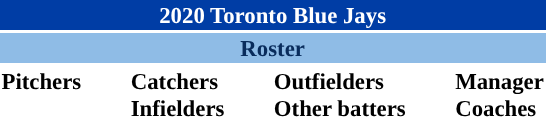<table class="toccolours" style="font-size: 95%;">
<tr http://upload.wikimedia.org/wikipedia/en/c/c8/Button_redirect.png>
<th colspan="10" style="background-color: #003DA5; color: #FFFFFF; text-align: center;">2020 Toronto Blue Jays</th>
</tr>
<tr>
<td colspan="10" style="background-color: #8FBCE6; color: #092C5C; text-align: center;"><strong>Roster</strong></td>
</tr>
<tr>
<td valign="top"><strong>Pitchers</strong><br>


























</td>
<td style="width:25px;"></td>
<td valign="top"><strong>Catchers</strong><br>



<strong>Infielders</strong>








</td>
<td style="width:25px;"></td>
<td valign="top"><strong>Outfielders</strong><br>






<strong>Other batters</strong>
</td>
<td style="width:25px;"></td>
<td valign="top"><strong>Manager</strong><br>
<strong>Coaches</strong>
 
 
 
 
 
 
 
 
 
 
 </td>
</tr>
</table>
